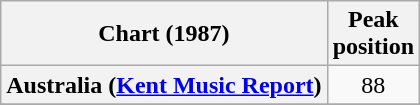<table class="wikitable sortable plainrowheaders" style="text-align:center">
<tr>
<th>Chart (1987)</th>
<th>Peak<br>position</th>
</tr>
<tr>
<th scope="row">Australia (<a href='#'>Kent Music Report</a>)</th>
<td>88</td>
</tr>
<tr>
</tr>
<tr>
</tr>
<tr>
</tr>
<tr>
</tr>
<tr>
</tr>
<tr>
</tr>
<tr>
</tr>
</table>
